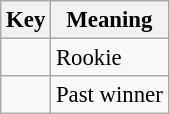<table class="wikitable" style="font-size: 95%;">
<tr>
<th>Key</th>
<th>Meaning</th>
</tr>
<tr>
<td align="center"><strong></strong></td>
<td>Rookie</td>
</tr>
<tr>
<td align="center"><strong></strong></td>
<td>Past winner</td>
</tr>
</table>
